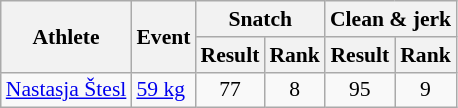<table class="wikitable" style="font-size:90%">
<tr>
<th rowspan="2">Athlete</th>
<th rowspan="2">Event</th>
<th colspan="2">Snatch</th>
<th colspan="2">Clean & jerk</th>
</tr>
<tr>
<th>Result</th>
<th>Rank</th>
<th>Result</th>
<th>Rank</th>
</tr>
<tr align=center>
<td align=left><a href='#'>Nastasja Štesl</a></td>
<td align=left><a href='#'>59 kg</a></td>
<td>77</td>
<td>8</td>
<td>95</td>
<td>9</td>
</tr>
</table>
